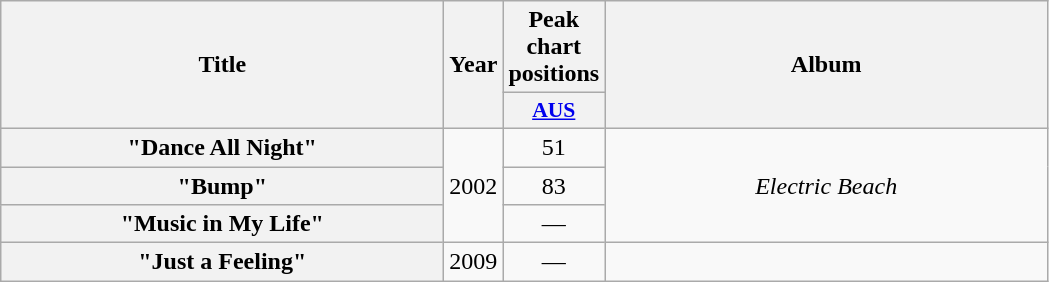<table class="wikitable plainrowheaders" style="text-align:center;">
<tr>
<th scope="col" rowspan="2" style="width:18em;">Title</th>
<th scope="col" rowspan="2" style="width:1em;">Year</th>
<th scope="col" colspan="1">Peak chart positions</th>
<th scope="col" rowspan="2" style="width:18em;">Album</th>
</tr>
<tr>
<th scope="col" style="width:3em;font-size:90%;"><a href='#'>AUS</a><br></th>
</tr>
<tr>
<th scope="row">"Dance All Night"</th>
<td rowspan="3">2002</td>
<td>51</td>
<td rowspan="3"><em>Electric Beach</em></td>
</tr>
<tr>
<th scope="row">"Bump"</th>
<td>83</td>
</tr>
<tr>
<th scope="row">"Music in My Life"</th>
<td>—</td>
</tr>
<tr>
<th scope="row">"Just a Feeling"<br></th>
<td>2009</td>
<td>—</td>
<td></td>
</tr>
</table>
